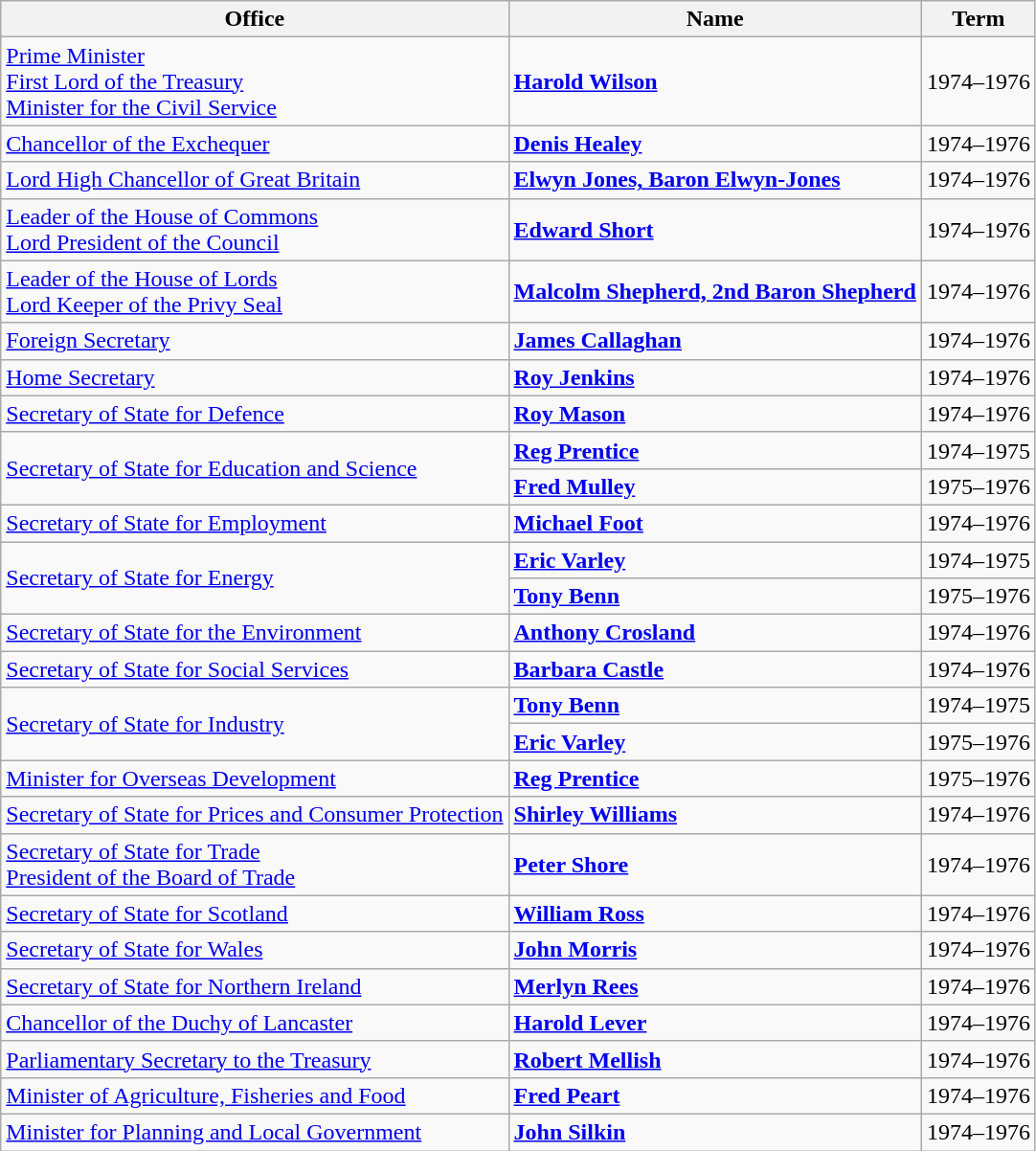<table class=wikitable>
<tr>
<th>Office</th>
<th>Name</th>
<th>Term</th>
</tr>
<tr>
<td align="left"><a href='#'>Prime Minister</a><br><a href='#'>First Lord of the Treasury</a><br><a href='#'>Minister for the Civil Service</a></td>
<td align="left"><strong><a href='#'>Harold Wilson</a></strong></td>
<td align="left">1974–1976</td>
</tr>
<tr>
<td align="left"><a href='#'>Chancellor of the Exchequer</a></td>
<td align="left"><strong><a href='#'>Denis Healey</a></strong></td>
<td align="left">1974–1976</td>
</tr>
<tr>
<td align="left"><a href='#'>Lord High Chancellor of Great Britain</a></td>
<td align="left"><strong><a href='#'>Elwyn Jones, Baron Elwyn-Jones</a></strong></td>
<td align="left">1974–1976</td>
</tr>
<tr>
<td align="left"><a href='#'>Leader of the House of Commons</a><br><a href='#'>Lord President of the Council</a></td>
<td align="left"><strong><a href='#'>Edward Short</a></strong></td>
<td align="left">1974–1976</td>
</tr>
<tr>
<td align="left"><a href='#'>Leader of the House of Lords</a><br><a href='#'>Lord Keeper of the Privy Seal</a></td>
<td align="left"><strong><a href='#'>Malcolm Shepherd, 2nd Baron Shepherd</a></strong></td>
<td align="left">1974–1976</td>
</tr>
<tr>
<td align="left"><a href='#'>Foreign Secretary</a></td>
<td align="left"><strong><a href='#'>James Callaghan</a></strong></td>
<td align="left">1974–1976</td>
</tr>
<tr>
<td align="left"><a href='#'>Home Secretary</a></td>
<td align="left"><strong><a href='#'>Roy Jenkins</a></strong></td>
<td align="left">1974–1976</td>
</tr>
<tr>
<td align="left"><a href='#'>Secretary of State for Defence</a></td>
<td align="left"><strong><a href='#'>Roy Mason</a></strong></td>
<td align="left">1974–1976</td>
</tr>
<tr>
<td rowspan="2"><a href='#'>Secretary of State for Education and Science</a></td>
<td align="left"><strong><a href='#'>Reg Prentice</a></strong></td>
<td align="left">1974–1975</td>
</tr>
<tr>
<td align="left"><strong><a href='#'>Fred Mulley</a></strong></td>
<td align="left">1975–1976</td>
</tr>
<tr>
<td align="left"><a href='#'>Secretary of State for Employment</a></td>
<td align="left"><strong><a href='#'>Michael Foot</a></strong></td>
<td align="left">1974–1976</td>
</tr>
<tr>
<td rowspan="2"><a href='#'>Secretary of State for Energy</a></td>
<td align="left"><strong><a href='#'>Eric Varley</a></strong></td>
<td align="left">1974–1975</td>
</tr>
<tr>
<td align="left"><strong><a href='#'>Tony Benn</a></strong></td>
<td align="left">1975–1976</td>
</tr>
<tr>
<td align="left"><a href='#'>Secretary of State for the Environment</a></td>
<td align="left"><strong><a href='#'>Anthony Crosland</a></strong></td>
<td align="left">1974–1976</td>
</tr>
<tr>
<td align="left"><a href='#'>Secretary of State for Social Services</a></td>
<td align="left"><strong><a href='#'>Barbara Castle</a></strong></td>
<td align="left">1974–1976</td>
</tr>
<tr>
<td rowspan="2"><a href='#'>Secretary of State for Industry</a></td>
<td align="left"><strong><a href='#'>Tony Benn</a></strong></td>
<td align="left">1974–1975</td>
</tr>
<tr>
<td align="left"><strong><a href='#'>Eric Varley</a></strong></td>
<td align="left">1975–1976</td>
</tr>
<tr>
<td align="left"><a href='#'>Minister for Overseas Development</a></td>
<td align="left"><strong><a href='#'>Reg Prentice</a></strong></td>
<td align="left">1975–1976</td>
</tr>
<tr>
<td align="left"><a href='#'>Secretary of State for Prices and Consumer Protection</a></td>
<td align="left"><strong><a href='#'>Shirley Williams</a></strong></td>
<td align="left">1974–1976</td>
</tr>
<tr>
<td align="left"><a href='#'>Secretary of State for Trade</a><br><a href='#'>President of the Board of Trade</a></td>
<td align="left"><strong><a href='#'>Peter Shore</a></strong></td>
<td align="left">1974–1976</td>
</tr>
<tr>
<td align="left"><a href='#'>Secretary of State for Scotland</a></td>
<td align="left"><strong><a href='#'>William Ross</a></strong></td>
<td align="left">1974–1976</td>
</tr>
<tr>
<td align="left"><a href='#'>Secretary of State for Wales</a></td>
<td align="left"><strong><a href='#'>John Morris</a></strong></td>
<td align="left">1974–1976</td>
</tr>
<tr>
<td align="left"><a href='#'>Secretary of State for Northern Ireland</a></td>
<td align="left"><strong><a href='#'>Merlyn Rees</a></strong></td>
<td align="left">1974–1976</td>
</tr>
<tr>
<td align="left"><a href='#'>Chancellor of the Duchy of Lancaster</a></td>
<td align="left"><strong><a href='#'>Harold Lever</a></strong></td>
<td align="left">1974–1976</td>
</tr>
<tr>
<td align="left"><a href='#'>Parliamentary Secretary to the Treasury</a></td>
<td align="left"><strong><a href='#'>Robert Mellish</a></strong></td>
<td align="left">1974–1976</td>
</tr>
<tr>
<td align="left"><a href='#'>Minister of Agriculture, Fisheries and Food</a></td>
<td align="left"><strong><a href='#'>Fred Peart</a></strong></td>
<td align="left">1974–1976</td>
</tr>
<tr>
<td align="left"><a href='#'>Minister for Planning and Local Government</a></td>
<td align="left"><strong><a href='#'>John Silkin</a></strong></td>
<td align="left">1974–1976</td>
</tr>
</table>
